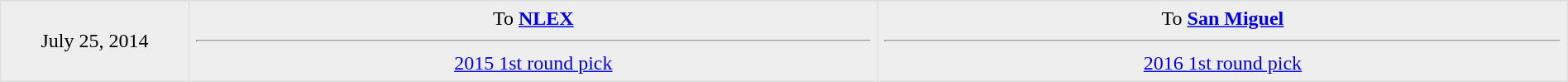<table border=1 style="border-collapse:collapse; text-align: center; width: 100%" bordercolor="#DFDFDF"  cellpadding="5">
<tr>
</tr>
<tr bgcolor="eeeeee">
<td style="width:12%">July 25, 2014<br></td>
<td style="width:44%" valign="top">To <strong><a href='#'>NLEX</a></strong><hr><a href='#'>2015 1st round pick</a></td>
<td style="width:44%" valign="top">To <strong><a href='#'>San Miguel</a></strong><hr><a href='#'>2016 1st round pick</a></td>
</tr>
<tr>
</tr>
</table>
